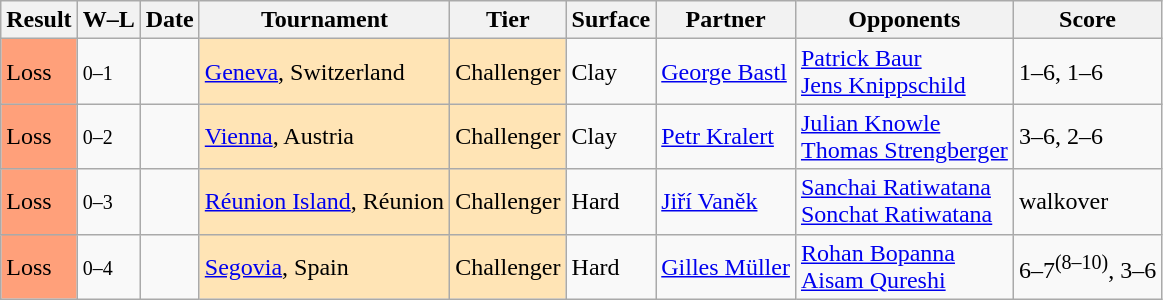<table class="sortable wikitable">
<tr>
<th>Result</th>
<th class="unsortable">W–L</th>
<th>Date</th>
<th>Tournament</th>
<th>Tier</th>
<th>Surface</th>
<th>Partner</th>
<th>Opponents</th>
<th class="unsortable">Score</th>
</tr>
<tr>
<td style="background:#ffa07a;">Loss</td>
<td><small>0–1</small></td>
<td></td>
<td style="background:moccasin;"><a href='#'>Geneva</a>, Switzerland</td>
<td style="background:moccasin;">Challenger</td>
<td>Clay</td>
<td> <a href='#'>George Bastl</a></td>
<td> <a href='#'>Patrick Baur</a> <br>  <a href='#'>Jens Knippschild</a></td>
<td>1–6, 1–6</td>
</tr>
<tr>
<td style="background:#ffa07a;">Loss</td>
<td><small>0–2</small></td>
<td></td>
<td style="background:moccasin;"><a href='#'>Vienna</a>, Austria</td>
<td style="background:moccasin;">Challenger</td>
<td>Clay</td>
<td> <a href='#'>Petr Kralert</a></td>
<td> <a href='#'>Julian Knowle</a> <br>  <a href='#'>Thomas Strengberger</a></td>
<td>3–6, 2–6</td>
</tr>
<tr>
<td style="background:#ffa07a;">Loss</td>
<td><small>0–3</small></td>
<td></td>
<td style="background:moccasin;"><a href='#'>Réunion Island</a>, Réunion</td>
<td style="background:moccasin;">Challenger</td>
<td>Hard</td>
<td> <a href='#'>Jiří Vaněk</a></td>
<td> <a href='#'>Sanchai Ratiwatana</a> <br>  <a href='#'>Sonchat Ratiwatana</a></td>
<td>walkover</td>
</tr>
<tr>
<td style="background:#ffa07a;">Loss</td>
<td><small>0–4</small></td>
<td></td>
<td style="background:moccasin;"><a href='#'>Segovia</a>, Spain</td>
<td style="background:moccasin;">Challenger</td>
<td>Hard</td>
<td> <a href='#'>Gilles Müller</a></td>
<td> <a href='#'>Rohan Bopanna</a> <br>  <a href='#'>Aisam Qureshi</a></td>
<td>6–7<sup>(8–10)</sup>, 3–6</td>
</tr>
</table>
